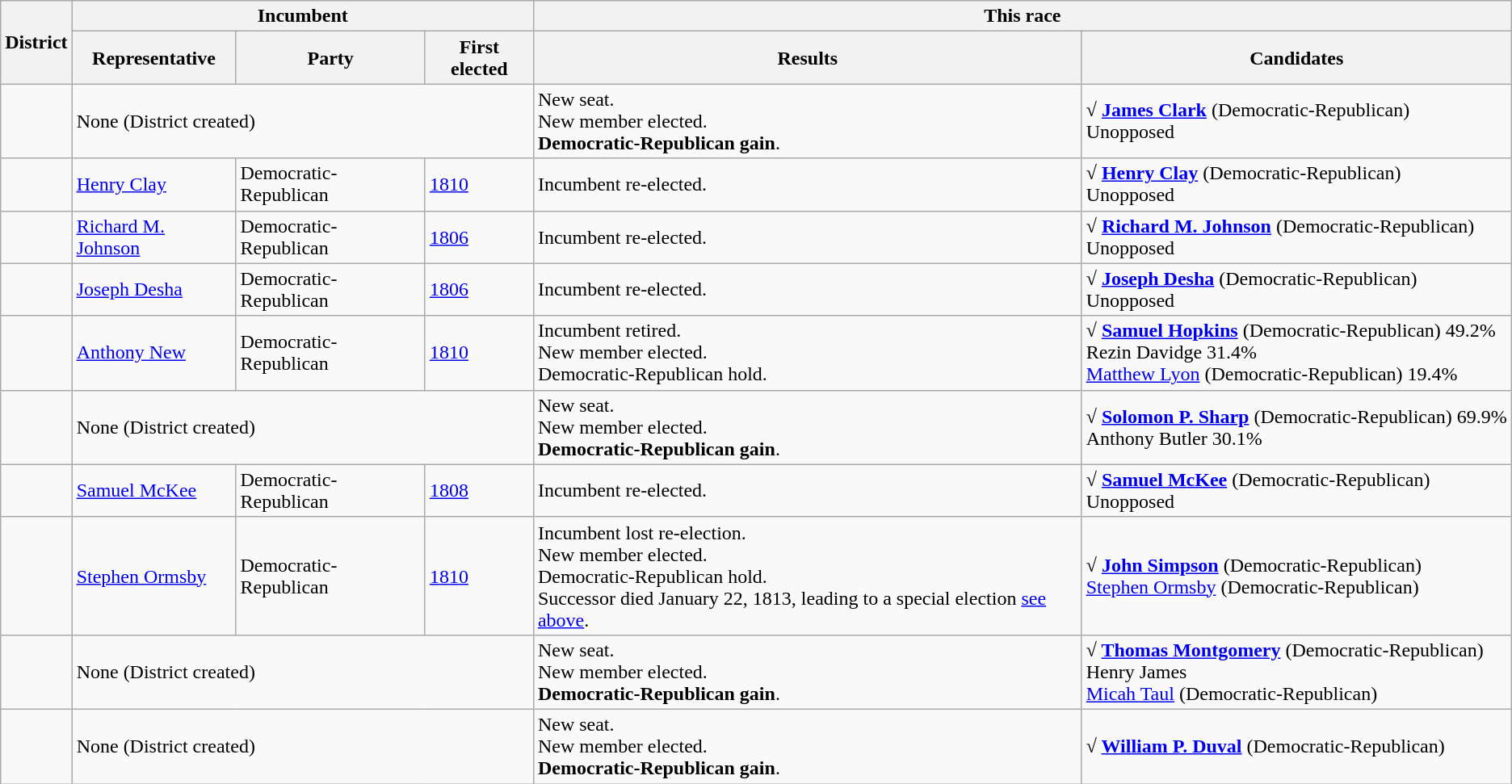<table class=wikitable>
<tr>
<th rowspan=2>District</th>
<th colspan=3>Incumbent</th>
<th colspan=2>This race</th>
</tr>
<tr>
<th>Representative</th>
<th>Party</th>
<th>First elected</th>
<th>Results</th>
<th>Candidates</th>
</tr>
<tr>
<td></td>
<td colspan=3>None (District created)</td>
<td>New seat.<br>New member elected.<br><strong>Democratic-Republican gain</strong>.</td>
<td nowrap><strong>√ <a href='#'>James Clark</a></strong> (Democratic-Republican)<br>Unopposed</td>
</tr>
<tr>
<td></td>
<td><a href='#'>Henry Clay</a><br></td>
<td>Democratic-Republican</td>
<td><a href='#'>1810</a></td>
<td>Incumbent re-elected.</td>
<td nowrap><strong>√ <a href='#'>Henry Clay</a></strong> (Democratic-Republican)<br>Unopposed</td>
</tr>
<tr>
<td></td>
<td><a href='#'>Richard M. Johnson</a><br></td>
<td>Democratic-Republican</td>
<td><a href='#'>1806</a></td>
<td>Incumbent re-elected.</td>
<td nowrap><strong>√ <a href='#'>Richard M. Johnson</a></strong> (Democratic-Republican)<br>Unopposed</td>
</tr>
<tr>
<td></td>
<td><a href='#'>Joseph Desha</a><br></td>
<td>Democratic-Republican</td>
<td><a href='#'>1806</a></td>
<td>Incumbent re-elected.</td>
<td nowrap><strong>√ <a href='#'>Joseph Desha</a></strong> (Democratic-Republican)<br>Unopposed</td>
</tr>
<tr>
<td></td>
<td><a href='#'>Anthony New</a><br></td>
<td>Democratic-Republican</td>
<td><a href='#'>1810</a></td>
<td>Incumbent retired.<br>New member elected.<br>Democratic-Republican hold.</td>
<td nowrap><strong>√ <a href='#'>Samuel Hopkins</a></strong> (Democratic-Republican) 49.2%<br>Rezin Davidge 31.4%<br><a href='#'>Matthew Lyon</a> (Democratic-Republican) 19.4%</td>
</tr>
<tr>
<td></td>
<td colspan=3>None (District created)</td>
<td>New seat.<br>New member elected.<br><strong>Democratic-Republican gain</strong>.</td>
<td nowrap><strong>√ <a href='#'>Solomon P. Sharp</a></strong> (Democratic-Republican) 69.9%<br>Anthony Butler 30.1%</td>
</tr>
<tr>
<td></td>
<td><a href='#'>Samuel McKee</a><br></td>
<td>Democratic-Republican</td>
<td><a href='#'>1808</a></td>
<td>Incumbent re-elected.</td>
<td nowrap><strong>√ <a href='#'>Samuel McKee</a></strong> (Democratic-Republican)<br>Unopposed</td>
</tr>
<tr>
<td></td>
<td><a href='#'>Stephen Ormsby</a><br></td>
<td>Democratic-Republican</td>
<td><a href='#'>1810</a></td>
<td>Incumbent lost re-election.<br>New member elected.<br>Democratic-Republican hold.<br>Successor died January 22, 1813, leading to a special election <a href='#'>see above</a>.</td>
<td nowrap><strong>√ <a href='#'>John Simpson</a></strong> (Democratic-Republican)<br><a href='#'>Stephen Ormsby</a> (Democratic-Republican)</td>
</tr>
<tr>
<td></td>
<td colspan=3>None (District created)</td>
<td>New seat.<br>New member elected.<br><strong>Democratic-Republican gain</strong>.</td>
<td nowrap><strong>√ <a href='#'>Thomas Montgomery</a></strong> (Democratic-Republican)<br>Henry James<br><a href='#'>Micah Taul</a> (Democratic-Republican)</td>
</tr>
<tr>
<td></td>
<td colspan=3>None (District created)</td>
<td>New seat.<br>New member elected.<br><strong>Democratic-Republican gain</strong>.</td>
<td nowrap><strong>√ <a href='#'>William P. Duval</a></strong> (Democratic-Republican)</td>
</tr>
</table>
